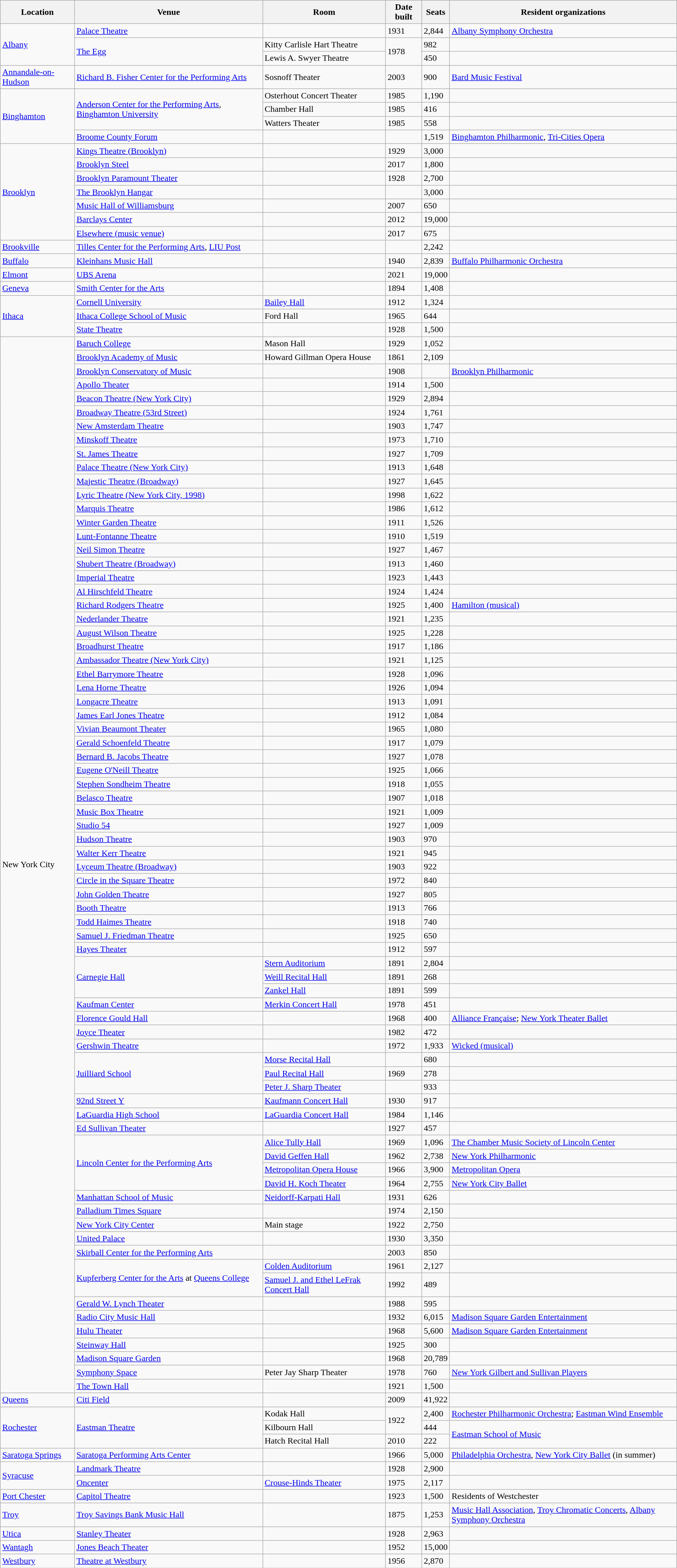<table class="wikitable sortable">
<tr>
<th>Location</th>
<th>Venue</th>
<th>Room</th>
<th>Date built</th>
<th>Seats</th>
<th>Resident organizations</th>
</tr>
<tr>
<td rowspan=3><a href='#'>Albany</a></td>
<td><a href='#'>Palace Theatre</a></td>
<td></td>
<td>1931</td>
<td>2,844</td>
<td><a href='#'>Albany Symphony Orchestra</a></td>
</tr>
<tr>
<td rowspan=2><a href='#'>The Egg</a></td>
<td>Kitty Carlisle Hart Theatre</td>
<td rowspan=2>1978</td>
<td>982</td>
<td></td>
</tr>
<tr>
<td>Lewis A. Swyer Theatre</td>
<td>450</td>
<td></td>
</tr>
<tr>
<td><a href='#'>Annandale-on-Hudson</a></td>
<td><a href='#'>Richard B. Fisher Center for the Performing Arts</a></td>
<td>Sosnoff Theater</td>
<td>2003</td>
<td>900</td>
<td><a href='#'>Bard Music Festival</a></td>
</tr>
<tr>
<td rowspan=4><a href='#'>Binghamton</a></td>
<td rowspan=3><a href='#'>Anderson Center for the Performing Arts</a>, <a href='#'>Binghamton University</a></td>
<td>Osterhout Concert Theater</td>
<td>1985</td>
<td>1,190</td>
<td></td>
</tr>
<tr>
<td>Chamber Hall</td>
<td>1985</td>
<td>416</td>
<td></td>
</tr>
<tr>
<td>Watters Theater</td>
<td>1985</td>
<td>558</td>
<td></td>
</tr>
<tr>
<td><a href='#'>Broome County Forum</a></td>
<td></td>
<td></td>
<td>1,519</td>
<td><a href='#'>Binghamton Philharmonic</a>, <a href='#'>Tri-Cities Opera</a></td>
</tr>
<tr>
<td rowspan=7><a href='#'>Brooklyn</a></td>
<td><a href='#'>Kings Theatre (Brooklyn)</a></td>
<td></td>
<td>1929</td>
<td>3,000</td>
<td></td>
</tr>
<tr>
<td><a href='#'>Brooklyn Steel</a></td>
<td></td>
<td>2017</td>
<td>1,800</td>
<td></td>
</tr>
<tr>
<td><a href='#'>Brooklyn Paramount Theater</a></td>
<td></td>
<td>1928</td>
<td>2,700</td>
<td></td>
</tr>
<tr>
<td><a href='#'>The Brooklyn Hangar</a></td>
<td></td>
<td></td>
<td>3,000</td>
<td></td>
</tr>
<tr>
<td><a href='#'>Music Hall of Williamsburg</a></td>
<td></td>
<td>2007</td>
<td>650</td>
<td></td>
</tr>
<tr>
<td><a href='#'>Barclays Center</a></td>
<td></td>
<td>2012</td>
<td>19,000</td>
<td></td>
</tr>
<tr>
<td><a href='#'>Elsewhere (music venue)</a></td>
<td></td>
<td>2017</td>
<td>675</td>
<td></td>
</tr>
<tr>
<td><a href='#'>Brookville</a></td>
<td><a href='#'>Tilles Center for the Performing Arts</a>, <a href='#'>LIU Post</a></td>
<td></td>
<td></td>
<td>2,242</td>
<td></td>
</tr>
<tr>
<td><a href='#'>Buffalo</a></td>
<td><a href='#'>Kleinhans Music Hall</a></td>
<td></td>
<td>1940</td>
<td>2,839</td>
<td><a href='#'>Buffalo Philharmonic Orchestra</a></td>
</tr>
<tr>
<td><a href='#'>Elmont</a></td>
<td><a href='#'>UBS Arena</a></td>
<td></td>
<td>2021</td>
<td>19,000</td>
<td></td>
</tr>
<tr>
<td><a href='#'>Geneva</a></td>
<td><a href='#'>Smith Center for the Arts</a></td>
<td></td>
<td>1894</td>
<td>1,408</td>
<td></td>
</tr>
<tr>
<td rowspan=3><a href='#'>Ithaca</a></td>
<td><a href='#'>Cornell University</a></td>
<td><a href='#'>Bailey Hall</a></td>
<td>1912</td>
<td>1,324</td>
<td></td>
</tr>
<tr>
<td><a href='#'>Ithaca College School of Music</a></td>
<td>Ford Hall</td>
<td>1965</td>
<td>644</td>
<td></td>
</tr>
<tr>
<td><a href='#'>State Theatre</a></td>
<td></td>
<td>1928</td>
<td>1,500</td>
<td></td>
</tr>
<tr>
<td rowspan="76">New York City</td>
<td><a href='#'>Baruch College</a></td>
<td>Mason Hall</td>
<td>1929</td>
<td>1,052</td>
<td></td>
</tr>
<tr>
<td><a href='#'>Brooklyn Academy of Music</a></td>
<td>Howard Gillman Opera House</td>
<td>1861</td>
<td>2,109</td>
<td></td>
</tr>
<tr>
<td><a href='#'>Brooklyn Conservatory of Music</a></td>
<td></td>
<td>1908</td>
<td></td>
<td><a href='#'>Brooklyn Philharmonic</a></td>
</tr>
<tr>
<td><a href='#'>Apollo Theater</a></td>
<td></td>
<td>1914</td>
<td>1,500</td>
<td></td>
</tr>
<tr>
<td><a href='#'>Beacon Theatre (New York City)</a></td>
<td></td>
<td>1929</td>
<td>2,894</td>
<td></td>
</tr>
<tr>
<td><a href='#'>Broadway Theatre (53rd Street)</a></td>
<td></td>
<td>1924</td>
<td>1,761</td>
<td></td>
</tr>
<tr>
<td><a href='#'>New Amsterdam Theatre</a></td>
<td></td>
<td>1903</td>
<td>1,747</td>
<td></td>
</tr>
<tr>
<td><a href='#'>Minskoff Theatre</a></td>
<td></td>
<td>1973</td>
<td>1,710</td>
<td></td>
</tr>
<tr>
<td><a href='#'>St. James Theatre</a></td>
<td></td>
<td>1927</td>
<td>1,709</td>
<td></td>
</tr>
<tr>
<td><a href='#'>Palace Theatre (New York City)</a></td>
<td></td>
<td>1913</td>
<td>1,648</td>
<td></td>
</tr>
<tr>
<td><a href='#'>Majestic Theatre (Broadway)</a></td>
<td></td>
<td>1927</td>
<td>1,645</td>
<td></td>
</tr>
<tr>
<td><a href='#'>Lyric Theatre (New York City, 1998)</a></td>
<td></td>
<td>1998</td>
<td>1,622</td>
<td></td>
</tr>
<tr>
<td><a href='#'>Marquis Theatre</a></td>
<td></td>
<td>1986</td>
<td>1,612</td>
<td></td>
</tr>
<tr>
<td><a href='#'>Winter Garden Theatre</a></td>
<td></td>
<td>1911</td>
<td>1,526</td>
<td></td>
</tr>
<tr>
<td><a href='#'>Lunt-Fontanne Theatre</a></td>
<td></td>
<td>1910</td>
<td>1,519</td>
<td></td>
</tr>
<tr>
<td><a href='#'>Neil Simon Theatre</a></td>
<td></td>
<td>1927</td>
<td>1,467</td>
<td></td>
</tr>
<tr>
<td><a href='#'>Shubert Theatre (Broadway)</a></td>
<td></td>
<td>1913</td>
<td>1,460</td>
<td></td>
</tr>
<tr>
<td><a href='#'>Imperial Theatre</a></td>
<td></td>
<td>1923</td>
<td>1,443</td>
<td></td>
</tr>
<tr>
<td><a href='#'>Al Hirschfeld Theatre</a></td>
<td></td>
<td>1924</td>
<td>1,424</td>
<td></td>
</tr>
<tr>
<td><a href='#'>Richard Rodgers Theatre</a></td>
<td></td>
<td>1925</td>
<td>1,400</td>
<td><a href='#'>Hamilton (musical)</a></td>
</tr>
<tr>
<td><a href='#'>Nederlander Theatre</a></td>
<td></td>
<td>1921</td>
<td>1,235</td>
<td></td>
</tr>
<tr>
<td><a href='#'>August Wilson Theatre</a></td>
<td></td>
<td>1925</td>
<td>1,228</td>
<td></td>
</tr>
<tr>
<td><a href='#'>Broadhurst Theatre</a></td>
<td></td>
<td>1917</td>
<td>1,186</td>
<td></td>
</tr>
<tr>
<td><a href='#'>Ambassador Theatre (New York City)</a></td>
<td></td>
<td>1921</td>
<td>1,125</td>
<td></td>
</tr>
<tr>
<td><a href='#'>Ethel Barrymore Theatre</a></td>
<td></td>
<td>1928</td>
<td>1,096</td>
<td></td>
</tr>
<tr>
<td><a href='#'>Lena Horne Theatre</a></td>
<td></td>
<td>1926</td>
<td>1,094</td>
<td></td>
</tr>
<tr>
<td><a href='#'>Longacre Theatre</a></td>
<td></td>
<td>1913</td>
<td>1,091</td>
<td></td>
</tr>
<tr>
<td><a href='#'>James Earl Jones Theatre</a></td>
<td></td>
<td>1912</td>
<td>1,084</td>
<td></td>
</tr>
<tr>
<td><a href='#'>Vivian Beaumont Theater</a></td>
<td></td>
<td>1965</td>
<td>1,080</td>
<td></td>
</tr>
<tr>
<td><a href='#'>Gerald Schoenfeld Theatre</a></td>
<td></td>
<td>1917</td>
<td>1,079</td>
<td></td>
</tr>
<tr>
<td><a href='#'>Bernard B. Jacobs Theatre</a></td>
<td></td>
<td>1927</td>
<td>1,078</td>
<td></td>
</tr>
<tr>
<td><a href='#'>Eugene O'Neill Theatre</a></td>
<td></td>
<td>1925</td>
<td>1,066</td>
<td></td>
</tr>
<tr>
<td><a href='#'>Stephen Sondheim Theatre</a></td>
<td></td>
<td>1918</td>
<td>1,055</td>
<td></td>
</tr>
<tr>
<td><a href='#'>Belasco Theatre</a></td>
<td></td>
<td>1907</td>
<td>1,018</td>
<td></td>
</tr>
<tr>
<td><a href='#'>Music Box Theatre</a></td>
<td></td>
<td>1921</td>
<td>1,009</td>
<td></td>
</tr>
<tr>
<td><a href='#'>Studio 54</a></td>
<td></td>
<td>1927</td>
<td>1,009</td>
<td></td>
</tr>
<tr>
<td><a href='#'>Hudson Theatre</a></td>
<td></td>
<td>1903</td>
<td>970</td>
<td></td>
</tr>
<tr>
<td><a href='#'>Walter Kerr Theatre</a></td>
<td></td>
<td>1921</td>
<td>945</td>
<td></td>
</tr>
<tr>
<td><a href='#'>Lyceum Theatre (Broadway)</a></td>
<td></td>
<td>1903</td>
<td>922</td>
<td></td>
</tr>
<tr>
<td><a href='#'>Circle in the Square Theatre</a></td>
<td></td>
<td>1972</td>
<td>840</td>
<td></td>
</tr>
<tr>
<td><a href='#'>John Golden Theatre</a></td>
<td></td>
<td>1927</td>
<td>805</td>
<td></td>
</tr>
<tr>
<td><a href='#'>Booth Theatre</a></td>
<td></td>
<td>1913</td>
<td>766</td>
<td></td>
</tr>
<tr>
<td><a href='#'>Todd Haimes Theatre</a></td>
<td></td>
<td>1918</td>
<td>740</td>
<td></td>
</tr>
<tr>
<td><a href='#'>Samuel J. Friedman Theatre</a></td>
<td></td>
<td>1925</td>
<td>650</td>
<td></td>
</tr>
<tr>
<td><a href='#'>Hayes Theater</a></td>
<td></td>
<td>1912</td>
<td>597</td>
<td></td>
</tr>
<tr>
<td rowspan=3><a href='#'>Carnegie Hall</a></td>
<td><a href='#'>Stern Auditorium</a></td>
<td>1891</td>
<td>2,804</td>
<td></td>
</tr>
<tr>
<td><a href='#'>Weill Recital Hall</a></td>
<td>1891</td>
<td>268</td>
<td></td>
</tr>
<tr>
<td><a href='#'>Zankel Hall</a></td>
<td>1891</td>
<td>599</td>
<td></td>
</tr>
<tr>
<td><a href='#'>Kaufman Center</a></td>
<td><a href='#'>Merkin Concert Hall</a></td>
<td>1978</td>
<td>451</td>
<td></td>
</tr>
<tr>
<td><a href='#'>Florence Gould Hall</a></td>
<td></td>
<td>1968</td>
<td>400</td>
<td><a href='#'>Alliance Française</a>; <a href='#'>New York Theater Ballet</a></td>
</tr>
<tr>
<td><a href='#'>Joyce Theater</a></td>
<td></td>
<td>1982</td>
<td>472</td>
<td></td>
</tr>
<tr>
<td><a href='#'>Gershwin Theatre</a></td>
<td></td>
<td>1972</td>
<td>1,933</td>
<td><a href='#'>Wicked (musical)</a></td>
</tr>
<tr>
<td rowspan=3><a href='#'>Juilliard School</a></td>
<td><a href='#'>Morse Recital Hall</a></td>
<td></td>
<td>680</td>
<td></td>
</tr>
<tr>
<td><a href='#'>Paul Recital Hall</a></td>
<td>1969</td>
<td>278</td>
<td></td>
</tr>
<tr>
<td><a href='#'>Peter J. Sharp Theater</a></td>
<td></td>
<td>933</td>
<td></td>
</tr>
<tr>
<td><a href='#'>92nd Street Y</a></td>
<td><a href='#'>Kaufmann Concert Hall</a></td>
<td>1930</td>
<td>917</td>
<td></td>
</tr>
<tr>
<td><a href='#'>LaGuardia High School</a></td>
<td><a href='#'>LaGuardia Concert Hall</a></td>
<td>1984</td>
<td>1,146</td>
<td></td>
</tr>
<tr>
<td><a href='#'>Ed Sullivan Theater</a></td>
<td></td>
<td>1927</td>
<td>457</td>
<td></td>
</tr>
<tr>
<td rowspan=4><a href='#'>Lincoln Center for the Performing Arts</a></td>
<td><a href='#'>Alice Tully Hall</a></td>
<td>1969</td>
<td>1,096</td>
<td><a href='#'>The Chamber Music Society of Lincoln Center</a></td>
</tr>
<tr>
<td><a href='#'>David Geffen Hall</a></td>
<td>1962</td>
<td>2,738</td>
<td><a href='#'>New York Philharmonic</a></td>
</tr>
<tr>
<td><a href='#'>Metropolitan Opera House</a></td>
<td>1966</td>
<td>3,900</td>
<td><a href='#'>Metropolitan Opera</a></td>
</tr>
<tr>
<td><a href='#'>David H. Koch Theater</a></td>
<td>1964</td>
<td>2,755</td>
<td><a href='#'>New York City Ballet</a></td>
</tr>
<tr>
<td><a href='#'>Manhattan School of Music</a></td>
<td><a href='#'>Neidorff-Karpati Hall</a></td>
<td>1931</td>
<td>626</td>
<td></td>
</tr>
<tr>
<td><a href='#'>Palladium Times Square</a></td>
<td></td>
<td>1974</td>
<td>2,150</td>
<td></td>
</tr>
<tr>
<td><a href='#'>New York City Center</a></td>
<td>Main stage</td>
<td>1922</td>
<td>2,750</td>
<td></td>
</tr>
<tr>
<td><a href='#'>United Palace</a></td>
<td></td>
<td>1930</td>
<td>3,350</td>
<td></td>
</tr>
<tr>
<td><a href='#'>Skirball Center for the Performing Arts</a></td>
<td></td>
<td>2003</td>
<td>850</td>
<td></td>
</tr>
<tr>
<td rowspan=2><a href='#'>Kupferberg Center for the Arts</a> at <a href='#'>Queens College</a></td>
<td><a href='#'>Colden Auditorium</a></td>
<td>1961</td>
<td>2,127</td>
<td></td>
</tr>
<tr>
<td><a href='#'>Samuel J. and Ethel LeFrak Concert Hall</a></td>
<td>1992</td>
<td>489</td>
<td></td>
</tr>
<tr>
<td><a href='#'>Gerald W. Lynch Theater</a></td>
<td></td>
<td>1988</td>
<td>595</td>
<td></td>
</tr>
<tr>
<td><a href='#'>Radio City Music Hall</a></td>
<td></td>
<td>1932</td>
<td>6,015</td>
<td><a href='#'>Madison Square Garden Entertainment</a></td>
</tr>
<tr>
<td><a href='#'>Hulu Theater</a></td>
<td></td>
<td>1968</td>
<td>5,600</td>
<td><a href='#'>Madison Square Garden Entertainment</a></td>
</tr>
<tr>
<td><a href='#'>Steinway Hall</a></td>
<td></td>
<td>1925</td>
<td>300</td>
<td></td>
</tr>
<tr>
<td><a href='#'>Madison Square Garden</a></td>
<td></td>
<td>1968</td>
<td>20,789</td>
<td></td>
</tr>
<tr>
<td><a href='#'>Symphony Space</a></td>
<td>Peter Jay Sharp Theater</td>
<td>1978</td>
<td>760</td>
<td><a href='#'>New York Gilbert and Sullivan Players</a></td>
</tr>
<tr>
<td><a href='#'>The Town Hall</a></td>
<td></td>
<td>1921</td>
<td>1,500</td>
<td></td>
</tr>
<tr>
<td><a href='#'>Queens</a></td>
<td><a href='#'>Citi Field</a></td>
<td></td>
<td>2009</td>
<td>41,922</td>
<td></td>
</tr>
<tr>
<td rowspan=3><a href='#'>Rochester</a></td>
<td rowspan=3><a href='#'>Eastman Theatre</a></td>
<td>Kodak Hall</td>
<td rowspan=2>1922</td>
<td>2,400</td>
<td><a href='#'>Rochester Philharmonic Orchestra</a>; <a href='#'>Eastman Wind Ensemble</a></td>
</tr>
<tr>
<td>Kilbourn Hall</td>
<td>444</td>
<td rowspan=2><a href='#'>Eastman School of Music</a></td>
</tr>
<tr>
<td>Hatch Recital Hall</td>
<td>2010</td>
<td>222</td>
</tr>
<tr>
<td><a href='#'>Saratoga Springs</a></td>
<td><a href='#'>Saratoga Performing Arts Center</a></td>
<td></td>
<td>1966</td>
<td>5,000</td>
<td><a href='#'>Philadelphia Orchestra</a>, <a href='#'>New York City Ballet</a> (in summer)</td>
</tr>
<tr>
<td rowspan=2><a href='#'>Syracuse</a></td>
<td><a href='#'>Landmark Theatre</a></td>
<td></td>
<td>1928</td>
<td>2,900</td>
<td></td>
</tr>
<tr>
<td><a href='#'>Oncenter</a></td>
<td><a href='#'>Crouse-Hinds Theater</a></td>
<td>1975</td>
<td>2,117</td>
<td></td>
</tr>
<tr>
<td><a href='#'>Port Chester</a></td>
<td><a href='#'>Capitol Theatre</a></td>
<td></td>
<td>1923</td>
<td>1,500</td>
<td>Residents of Westchester</td>
</tr>
<tr>
<td><a href='#'>Troy</a></td>
<td><a href='#'>Troy Savings Bank Music Hall</a></td>
<td></td>
<td>1875</td>
<td>1,253</td>
<td><a href='#'>Music Hall Association</a>, <a href='#'>Troy Chromatic Concerts</a>, <a href='#'>Albany Symphony Orchestra</a></td>
</tr>
<tr>
<td><a href='#'>Utica</a></td>
<td><a href='#'>Stanley Theater</a></td>
<td></td>
<td>1928</td>
<td>2,963</td>
<td></td>
</tr>
<tr>
<td><a href='#'>Wantagh</a></td>
<td><a href='#'>Jones Beach Theater</a></td>
<td></td>
<td>1952</td>
<td>15,000</td>
<td></td>
</tr>
<tr>
<td><a href='#'>Westbury</a></td>
<td><a href='#'>Theatre at Westbury</a></td>
<td></td>
<td>1956</td>
<td>2,870</td>
<td></td>
</tr>
</table>
